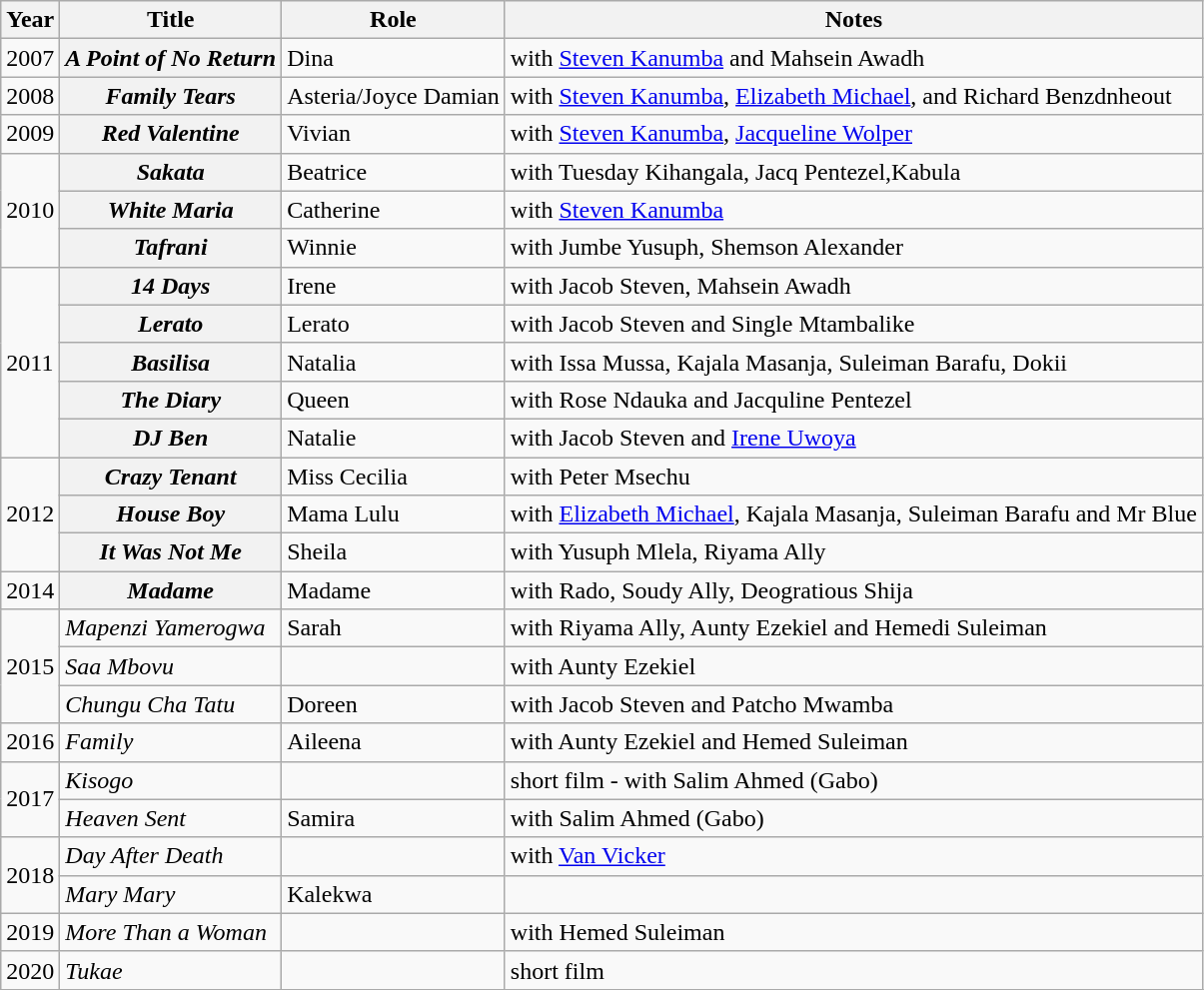<table class="wikitable plainrowheaders sortable">
<tr>
<th scope="col">Year</th>
<th scope="col">Title</th>
<th scope="col">Role</th>
<th scope="col">Notes</th>
</tr>
<tr>
<td>2007</td>
<th scope="row"><em>A Point of No Return</em></th>
<td>Dina</td>
<td>with <a href='#'>Steven Kanumba</a> and Mahsein Awadh</td>
</tr>
<tr>
<td>2008</td>
<th scope="row"><em>Family Tears</em></th>
<td>Asteria/Joyce Damian</td>
<td>with <a href='#'>Steven Kanumba</a>, <a href='#'>Elizabeth Michael</a>, and Richard Benzdnheout</td>
</tr>
<tr>
<td>2009</td>
<th scope="row"><em>Red Valentine</em></th>
<td>Vivian</td>
<td>with <a href='#'>Steven Kanumba</a>, <a href='#'>Jacqueline Wolper</a></td>
</tr>
<tr>
<td rowspan=3>2010</td>
<th scope="row"><em>Sakata</em></th>
<td>Beatrice</td>
<td>with Tuesday Kihangala, Jacq Pentezel,Kabula</td>
</tr>
<tr>
<th scope="row"><em>White Maria</em></th>
<td>Catherine</td>
<td>with <a href='#'>Steven Kanumba</a></td>
</tr>
<tr>
<th scope="row"><em>Tafrani</em></th>
<td>Winnie</td>
<td>with Jumbe Yusuph, Shemson Alexander</td>
</tr>
<tr>
<td rowspan=5>2011</td>
<th scope="row"><em>14 Days</em></th>
<td>Irene</td>
<td>with Jacob Steven, Mahsein Awadh</td>
</tr>
<tr>
<th scope="row"><em>Lerato</em></th>
<td>Lerato</td>
<td>with Jacob Steven and Single Mtambalike</td>
</tr>
<tr>
<th scope="row"><em>Basilisa</em></th>
<td>Natalia</td>
<td>with Issa Mussa, Kajala Masanja, Suleiman Barafu, Dokii</td>
</tr>
<tr>
<th scope="row"><em>The Diary</em></th>
<td>Queen</td>
<td>with Rose Ndauka and Jacquline Pentezel</td>
</tr>
<tr>
<th scope="row"><em>DJ Ben</em></th>
<td>Natalie</td>
<td>with Jacob Steven and <a href='#'>Irene Uwoya</a></td>
</tr>
<tr>
<td rowspan=3>2012</td>
<th scope="row"><em>Crazy Tenant</em></th>
<td>Miss Cecilia</td>
<td>with Peter Msechu</td>
</tr>
<tr>
<th scope="row"><em>House Boy</em></th>
<td>Mama Lulu</td>
<td>with <a href='#'>Elizabeth Michael</a>, Kajala Masanja, Suleiman Barafu and Mr Blue</td>
</tr>
<tr>
<th scope="row"><em>It Was Not Me</em></th>
<td>Sheila</td>
<td>with Yusuph Mlela, Riyama Ally</td>
</tr>
<tr>
<td>2014</td>
<th scope="row"><em>Madame</em></th>
<td>Madame</td>
<td>with Rado, Soudy Ally, Deogratious Shija</td>
</tr>
<tr>
<td rowspan=3>2015</td>
<td scope="row"><em>Mapenzi Yamerogwa</em></td>
<td>Sarah</td>
<td>with Riyama Ally, Aunty Ezekiel and Hemedi Suleiman</td>
</tr>
<tr>
<td scope="row"><em>Saa Mbovu</em></td>
<td></td>
<td>with Aunty Ezekiel</td>
</tr>
<tr>
<td scope="row"><em>Chungu Cha Tatu</em></td>
<td>Doreen</td>
<td>with Jacob Steven and Patcho Mwamba</td>
</tr>
<tr>
<td>2016</td>
<td scope="row"><em>Family</em></td>
<td>Aileena</td>
<td>with Aunty Ezekiel and Hemed Suleiman</td>
</tr>
<tr>
<td rowspan=2>2017</td>
<td><em>Kisogo</em></td>
<td></td>
<td>short film - with Salim Ahmed (Gabo)</td>
</tr>
<tr>
<td><em>Heaven Sent</em></td>
<td>Samira</td>
<td>with Salim Ahmed (Gabo)</td>
</tr>
<tr>
<td rowspan=2>2018</td>
<td><em>Day After Death</em></td>
<td></td>
<td>with <a href='#'>Van Vicker</a></td>
</tr>
<tr>
<td><em>Mary Mary</em></td>
<td>Kalekwa</td>
<td></td>
</tr>
<tr>
<td>2019</td>
<td><em>More Than a Woman</em></td>
<td></td>
<td>with Hemed Suleiman</td>
</tr>
<tr>
<td>2020</td>
<td><em>Tukae</em></td>
<td></td>
<td>short film</td>
</tr>
<tr>
</tr>
</table>
